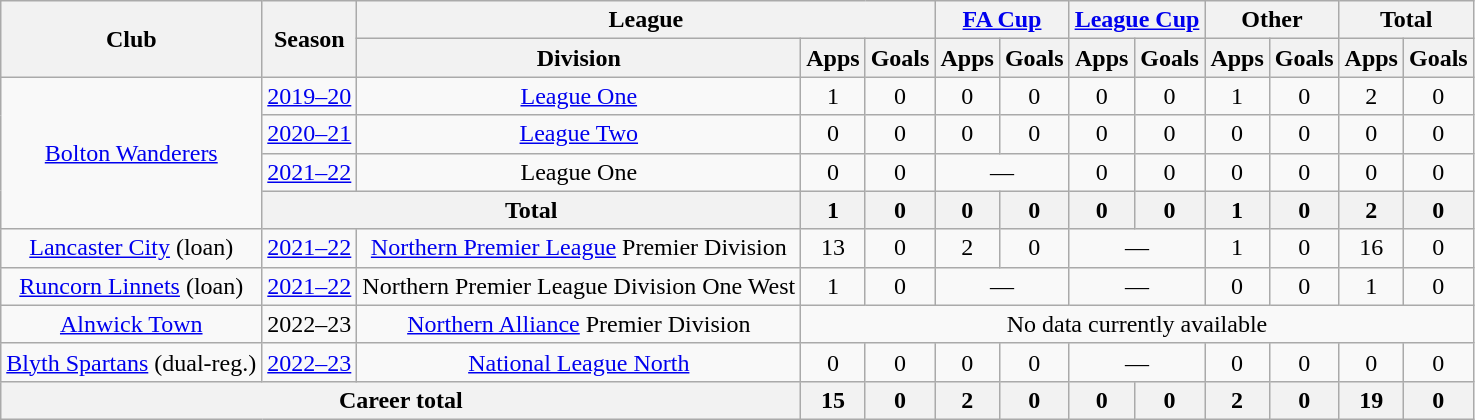<table class="wikitable" style="text-align: center">
<tr>
<th rowspan="2">Club</th>
<th rowspan="2">Season</th>
<th colspan="3">League</th>
<th colspan="2"><a href='#'>FA Cup</a></th>
<th colspan="2"><a href='#'>League Cup</a></th>
<th colspan="2">Other</th>
<th colspan="2">Total</th>
</tr>
<tr>
<th>Division</th>
<th>Apps</th>
<th>Goals</th>
<th>Apps</th>
<th>Goals</th>
<th>Apps</th>
<th>Goals</th>
<th>Apps</th>
<th>Goals</th>
<th>Apps</th>
<th>Goals</th>
</tr>
<tr>
<td rowspan="4"><a href='#'>Bolton Wanderers</a></td>
<td><a href='#'>2019–20</a></td>
<td><a href='#'>League One</a></td>
<td>1</td>
<td>0</td>
<td>0</td>
<td>0</td>
<td>0</td>
<td>0</td>
<td>1</td>
<td>0</td>
<td>2</td>
<td>0</td>
</tr>
<tr>
<td><a href='#'>2020–21</a></td>
<td><a href='#'>League Two</a></td>
<td>0</td>
<td>0</td>
<td>0</td>
<td>0</td>
<td>0</td>
<td>0</td>
<td>0</td>
<td>0</td>
<td>0</td>
<td>0</td>
</tr>
<tr>
<td><a href='#'>2021–22</a></td>
<td>League One</td>
<td>0</td>
<td>0</td>
<td colspan="2">—</td>
<td>0</td>
<td>0</td>
<td>0</td>
<td>0</td>
<td>0</td>
<td>0</td>
</tr>
<tr>
<th colspan="2">Total</th>
<th>1</th>
<th>0</th>
<th>0</th>
<th>0</th>
<th>0</th>
<th>0</th>
<th>1</th>
<th>0</th>
<th>2</th>
<th>0</th>
</tr>
<tr>
<td><a href='#'>Lancaster City</a> (loan)</td>
<td><a href='#'>2021–22</a></td>
<td><a href='#'>Northern Premier League</a> Premier Division</td>
<td>13</td>
<td>0</td>
<td>2</td>
<td>0</td>
<td colspan="2">—</td>
<td>1</td>
<td>0</td>
<td>16</td>
<td>0</td>
</tr>
<tr>
<td><a href='#'>Runcorn Linnets</a> (loan)</td>
<td><a href='#'>2021–22</a></td>
<td>Northern Premier League Division One West</td>
<td>1</td>
<td>0</td>
<td colspan="2">—</td>
<td colspan="2">—</td>
<td>0</td>
<td>0</td>
<td>1</td>
<td>0</td>
</tr>
<tr>
<td><a href='#'>Alnwick Town</a></td>
<td>2022–23</td>
<td><a href='#'>Northern Alliance</a> Premier Division</td>
<td colspan="10">No data currently available</td>
</tr>
<tr>
<td><a href='#'>Blyth Spartans</a> (dual-reg.)</td>
<td><a href='#'>2022–23</a></td>
<td><a href='#'>National League North</a></td>
<td>0</td>
<td>0</td>
<td>0</td>
<td>0</td>
<td colspan="2">—</td>
<td>0</td>
<td>0</td>
<td>0</td>
<td>0</td>
</tr>
<tr>
<th colspan="3">Career total</th>
<th>15</th>
<th>0</th>
<th>2</th>
<th>0</th>
<th>0</th>
<th>0</th>
<th>2</th>
<th>0</th>
<th>19</th>
<th>0</th>
</tr>
</table>
